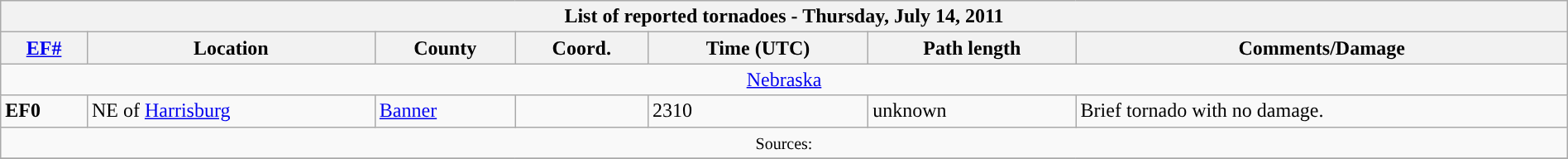<table class="wikitable collapsible" width="100%">
<tr>
<th colspan="7">List of reported tornadoes - Thursday, July 14, 2011</th>
</tr>
<tr>
<th><a href='#'>EF#</a></th>
<th>Location</th>
<th>County</th>
<th>Coord.</th>
<th>Time (UTC)</th>
<th>Path length</th>
<th>Comments/Damage</th>
</tr>
<tr>
<td colspan="7" align=center><a href='#'>Nebraska</a></td>
</tr>
<tr>
<td><strong>EF0</strong></td>
<td>NE of <a href='#'>Harrisburg</a></td>
<td><a href='#'>Banner</a></td>
<td></td>
<td>2310</td>
<td>unknown</td>
<td>Brief tornado with no damage.</td>
</tr>
<tr>
<td colspan="7" align=center><small>Sources: </small></td>
</tr>
<tr>
</tr>
</table>
